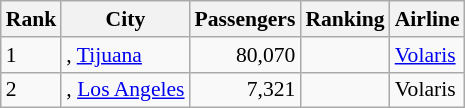<table class="wikitable" style="font-size: 90%" width= align=>
<tr>
<th>Rank</th>
<th>City</th>
<th>Passengers</th>
<th>Ranking</th>
<th>Airline</th>
</tr>
<tr>
<td>1</td>
<td>, <a href='#'>Tijuana</a></td>
<td align="right">80,070</td>
<td align="center"></td>
<td><a href='#'>Volaris</a></td>
</tr>
<tr>
<td>2</td>
<td>, <a href='#'>Los Angeles</a></td>
<td align="right">7,321</td>
<td align="center"></td>
<td>Volaris</td>
</tr>
</table>
